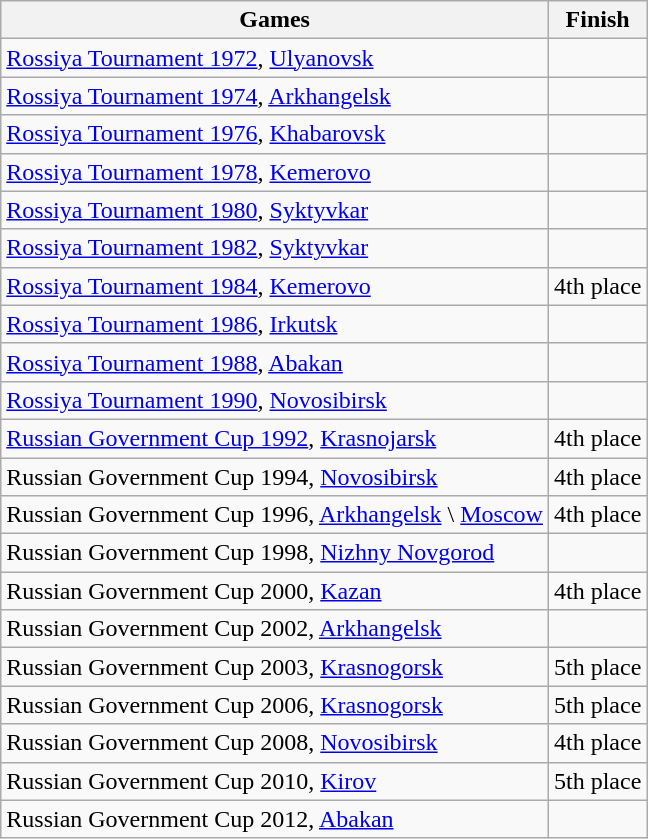<table class="wikitable sortable">
<tr>
<th>Games</th>
<th>Finish</th>
</tr>
<tr>
<td> <a href='#'>Rossiya Tournament 1972</a>, <a href='#'>Ulyanovsk</a></td>
<td></td>
</tr>
<tr>
<td> <a href='#'>Rossiya Tournament 1974</a>, <a href='#'>Arkhangelsk</a></td>
<td></td>
</tr>
<tr>
<td> <a href='#'>Rossiya Tournament 1976</a>, <a href='#'>Khabarovsk</a></td>
<td></td>
</tr>
<tr>
<td> <a href='#'>Rossiya Tournament 1978</a>, <a href='#'>Kemerovo</a></td>
<td></td>
</tr>
<tr>
<td> <a href='#'>Rossiya Tournament 1980</a>, <a href='#'>Syktyvkar</a></td>
<td></td>
</tr>
<tr>
<td> <a href='#'>Rossiya Tournament 1982</a>, <a href='#'>Syktyvkar</a></td>
<td></td>
</tr>
<tr>
<td> <a href='#'>Rossiya Tournament 1984</a>, <a href='#'>Kemerovo</a></td>
<td>4th place</td>
</tr>
<tr>
<td> <a href='#'>Rossiya Tournament 1986</a>, <a href='#'>Irkutsk</a></td>
<td></td>
</tr>
<tr>
<td> <a href='#'>Rossiya Tournament 1988</a>, <a href='#'>Abakan</a></td>
<td></td>
</tr>
<tr>
<td> <a href='#'>Rossiya Tournament 1990</a>, <a href='#'>Novosibirsk</a></td>
<td></td>
</tr>
<tr>
<td> <a href='#'>Russian Government Cup 1992</a>, <a href='#'>Krasnojarsk</a></td>
<td>4th place</td>
</tr>
<tr>
<td> Russian Government Cup 1994, <a href='#'>Novosibirsk</a></td>
<td>4th place</td>
</tr>
<tr>
<td> Russian Government Cup 1996, <a href='#'>Arkhangelsk</a> \ <a href='#'>Moscow</a></td>
<td>4th place</td>
</tr>
<tr>
<td> Russian Government Cup 1998, <a href='#'>Nizhny Novgorod</a></td>
<td></td>
</tr>
<tr>
<td> Russian Government Cup 2000, <a href='#'>Kazan</a></td>
<td>4th place</td>
</tr>
<tr>
<td> Russian Government Cup 2002, <a href='#'>Arkhangelsk</a></td>
<td></td>
</tr>
<tr>
<td> Russian Government Cup 2003, <a href='#'>Krasnogorsk</a></td>
<td>5th place</td>
</tr>
<tr>
<td> Russian Government Cup 2006, <a href='#'>Krasnogorsk</a></td>
<td>5th place</td>
</tr>
<tr>
<td> Russian Government Cup 2008, <a href='#'>Novosibirsk</a></td>
<td>4th place</td>
</tr>
<tr>
<td> Russian Government Cup 2010, <a href='#'>Kirov</a></td>
<td>5th place</td>
</tr>
<tr>
<td> Russian Government Cup 2012, <a href='#'>Abakan</a></td>
<td></td>
</tr>
</table>
